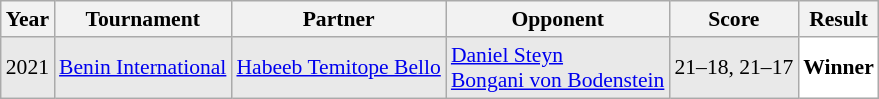<table class="sortable wikitable" style="font-size: 90%;">
<tr>
<th>Year</th>
<th>Tournament</th>
<th>Partner</th>
<th>Opponent</th>
<th>Score</th>
<th>Result</th>
</tr>
<tr style="background:#E9E9E9">
<td align="center">2021</td>
<td align="left"><a href='#'>Benin International</a></td>
<td align="left"> <a href='#'>Habeeb Temitope Bello</a></td>
<td align="left"> <a href='#'>Daniel Steyn</a><br> <a href='#'>Bongani von Bodenstein</a></td>
<td align="left">21–18, 21–17</td>
<td style="text-align:left; background:white"> <strong>Winner</strong></td>
</tr>
</table>
